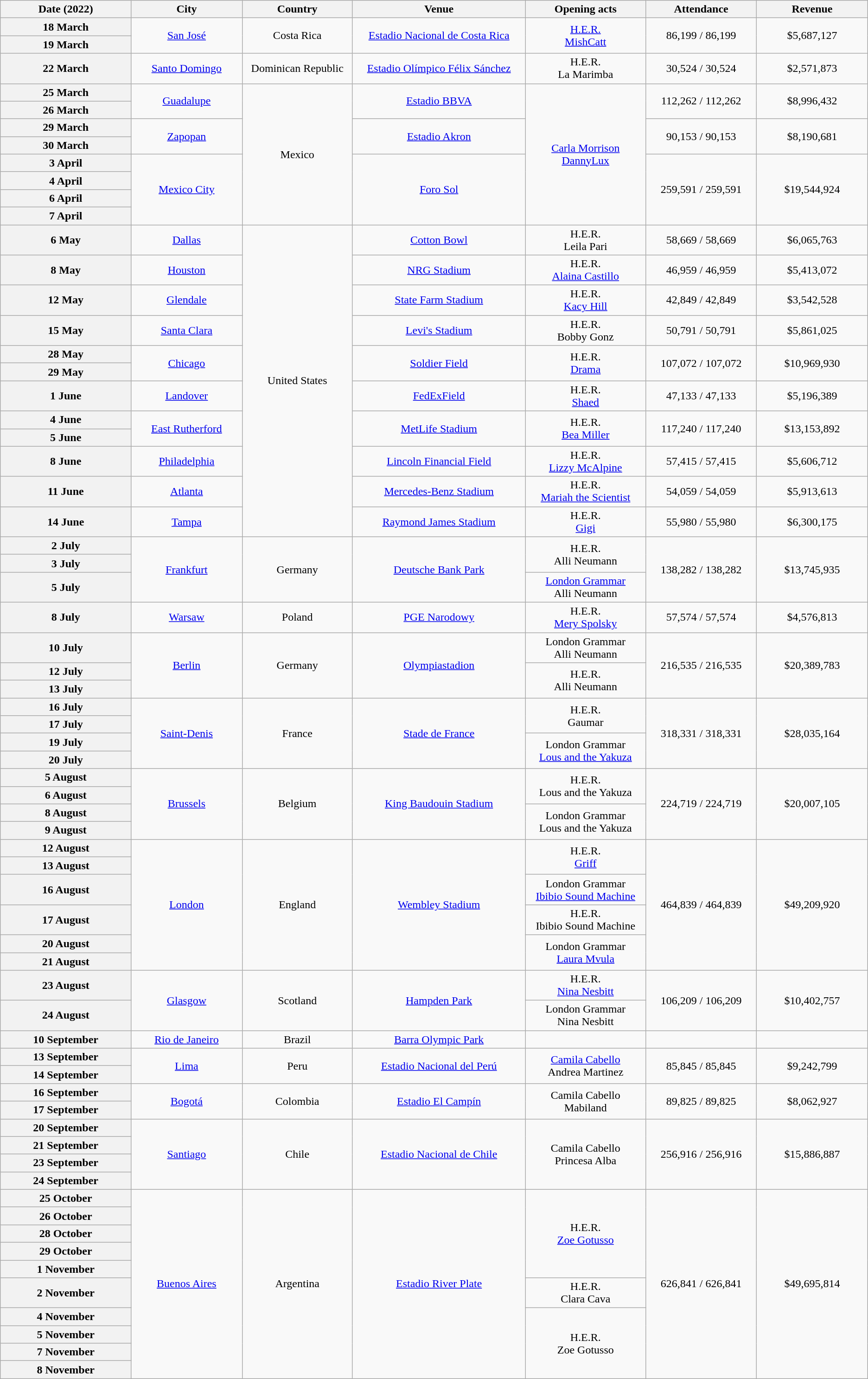<table class="wikitable plainrowheaders" style="text-align:center;">
<tr>
<th scope="col" style="width:12em;">Date (2022)</th>
<th scope="col" style="width:10em;">City</th>
<th scope="col" style="width:10em;">Country</th>
<th scope="col" style="width:16em;">Venue</th>
<th scope="col" style="width:11em;">Opening acts</th>
<th scope="col" style="width:10em;">Attendance</th>
<th scope="col" style="width:10em;">Revenue</th>
</tr>
<tr>
<th scope="row" style="text-align:center;">18 March</th>
<td rowspan="2"><a href='#'>San José</a></td>
<td rowspan="2">Costa Rica</td>
<td rowspan="2"><a href='#'>Estadio Nacional de Costa Rica</a></td>
<td rowspan="2"><a href='#'>H.E.R.</a><br><a href='#'>MishCatt</a></td>
<td rowspan="2">86,199 / 86,199</td>
<td rowspan="2">$5,687,127</td>
</tr>
<tr>
<th scope="row" style="text-align:center;">19 March</th>
</tr>
<tr>
<th scope="row" style="text-align:center;">22 March</th>
<td><a href='#'>Santo Domingo</a></td>
<td>Dominican Republic</td>
<td><a href='#'>Estadio Olímpico Félix Sánchez</a></td>
<td>H.E.R.<br>La Marimba</td>
<td>30,524 / 30,524</td>
<td>$2,571,873</td>
</tr>
<tr>
<th scope="row" style="text-align:center;">25 March</th>
<td rowspan="2"><a href='#'>Guadalupe</a></td>
<td rowspan="8">Mexico</td>
<td rowspan="2"><a href='#'>Estadio BBVA</a></td>
<td rowspan="8"><a href='#'>Carla Morrison</a><br><a href='#'>DannyLux</a></td>
<td rowspan="2">112,262 / 112,262</td>
<td rowspan="2">$8,996,432</td>
</tr>
<tr>
<th scope="row" style="text-align:center;">26 March</th>
</tr>
<tr>
<th scope="row" style="text-align:center;">29 March</th>
<td rowspan="2"><a href='#'>Zapopan</a></td>
<td rowspan="2"><a href='#'>Estadio Akron</a></td>
<td rowspan="2">90,153 / 90,153</td>
<td rowspan="2">$8,190,681</td>
</tr>
<tr>
<th scope="row" style="text-align:center;">30 March</th>
</tr>
<tr>
<th scope="row" style="text-align:center;">3 April</th>
<td rowspan="4"><a href='#'>Mexico City</a></td>
<td rowspan="4"><a href='#'>Foro Sol</a></td>
<td rowspan="4">259,591 / 259,591</td>
<td rowspan="4">$19,544,924</td>
</tr>
<tr>
<th scope="row" style="text-align:center;">4 April</th>
</tr>
<tr>
<th scope="row" style="text-align:center;">6 April</th>
</tr>
<tr>
<th scope="row" style="text-align:center;">7 April</th>
</tr>
<tr>
<th scope="row" style="text-align:center;">6 May</th>
<td><a href='#'>Dallas</a></td>
<td rowspan="12">United States</td>
<td><a href='#'>Cotton Bowl</a></td>
<td>H.E.R.<br>Leila Pari</td>
<td>58,669 / 58,669</td>
<td>$6,065,763</td>
</tr>
<tr>
<th scope="row" style="text-align:center;">8 May</th>
<td><a href='#'>Houston</a></td>
<td><a href='#'>NRG Stadium</a></td>
<td>H.E.R.<br><a href='#'>Alaina Castillo</a></td>
<td>46,959 / 46,959</td>
<td>$5,413,072</td>
</tr>
<tr>
<th scope="row" style="text-align:center;">12 May</th>
<td><a href='#'>Glendale</a></td>
<td><a href='#'>State Farm Stadium</a></td>
<td>H.E.R.<br><a href='#'>Kacy Hill</a></td>
<td>42,849 / 42,849</td>
<td>$3,542,528</td>
</tr>
<tr>
<th scope="row" style="text-align:center;">15 May</th>
<td><a href='#'>Santa Clara</a></td>
<td><a href='#'>Levi's Stadium</a></td>
<td>H.E.R.<br>Bobby Gonz</td>
<td>50,791 / 50,791</td>
<td>$5,861,025</td>
</tr>
<tr>
<th scope="row" style="text-align:center;">28 May</th>
<td rowspan="2"><a href='#'>Chicago</a></td>
<td rowspan="2"><a href='#'>Soldier Field</a></td>
<td rowspan="2">H.E.R.<br><a href='#'>Drama</a></td>
<td rowspan="2">107,072 / 107,072</td>
<td rowspan="2">$10,969,930</td>
</tr>
<tr>
<th scope="row" style="text-align:center;">29 May</th>
</tr>
<tr>
<th scope="row" style="text-align:center;">1 June</th>
<td><a href='#'>Landover</a></td>
<td><a href='#'>FedExField</a></td>
<td>H.E.R.<br><a href='#'>Shaed</a></td>
<td>47,133 / 47,133</td>
<td>$5,196,389</td>
</tr>
<tr>
<th scope="row" style="text-align:center;">4 June</th>
<td rowspan="2"><a href='#'>East Rutherford</a></td>
<td rowspan="2"><a href='#'>MetLife Stadium</a></td>
<td rowspan="2">H.E.R.<br><a href='#'>Bea Miller</a></td>
<td rowspan="2">117,240 / 117,240</td>
<td rowspan="2">$13,153,892</td>
</tr>
<tr>
<th scope="row" style="text-align:center;">5 June</th>
</tr>
<tr>
<th scope="row" style="text-align:center;">8 June</th>
<td><a href='#'>Philadelphia</a></td>
<td><a href='#'>Lincoln Financial Field</a></td>
<td>H.E.R.<br><a href='#'>Lizzy McAlpine</a></td>
<td>57,415 / 57,415</td>
<td>$5,606,712</td>
</tr>
<tr>
<th scope="row" style="text-align:center;">11 June</th>
<td><a href='#'>Atlanta</a></td>
<td><a href='#'>Mercedes-Benz Stadium</a></td>
<td>H.E.R.<br><a href='#'>Mariah the Scientist</a></td>
<td>54,059 / 54,059</td>
<td>$5,913,613</td>
</tr>
<tr>
<th scope="row" style="text-align:center;">14 June</th>
<td><a href='#'>Tampa</a></td>
<td><a href='#'>Raymond James Stadium</a></td>
<td>H.E.R.<br><a href='#'>Gigi</a></td>
<td>55,980 / 55,980</td>
<td>$6,300,175</td>
</tr>
<tr>
<th scope="row" style="text-align:center;">2 July</th>
<td rowspan="3"><a href='#'>Frankfurt</a></td>
<td rowspan="3">Germany</td>
<td rowspan="3"><a href='#'>Deutsche Bank Park</a></td>
<td rowspan="2">H.E.R.<br>Alli Neumann</td>
<td rowspan="3">138,282 / 138,282</td>
<td rowspan="3">$13,745,935</td>
</tr>
<tr>
<th scope="row" style="text-align:center;">3 July</th>
</tr>
<tr>
<th scope="row" style="text-align:center;">5 July</th>
<td><a href='#'>London Grammar</a><br>Alli Neumann</td>
</tr>
<tr>
<th scope="row" style="text-align:center;">8 July</th>
<td><a href='#'>Warsaw</a></td>
<td>Poland</td>
<td><a href='#'>PGE Narodowy</a></td>
<td>H.E.R.<br><a href='#'>Mery Spolsky</a></td>
<td>57,574 / 57,574</td>
<td>$4,576,813</td>
</tr>
<tr>
<th scope="row" style="text-align:center;">10 July</th>
<td rowspan="3"><a href='#'>Berlin</a></td>
<td rowspan="3">Germany</td>
<td rowspan="3"><a href='#'>Olympiastadion</a></td>
<td>London Grammar<br>Alli Neumann</td>
<td rowspan="3">216,535 / 216,535</td>
<td rowspan="3">$20,389,783</td>
</tr>
<tr>
<th scope="row" style="text-align:center;">12 July</th>
<td rowspan="2">H.E.R.<br>Alli Neumann</td>
</tr>
<tr>
<th scope="row" style="text-align:center;">13 July</th>
</tr>
<tr>
<th scope="row" style="text-align:center;">16 July</th>
<td rowspan="4"><a href='#'>Saint-Denis</a></td>
<td rowspan="4">France</td>
<td rowspan="4"><a href='#'>Stade de France</a></td>
<td rowspan="2">H.E.R.<br>Gaumar</td>
<td rowspan="4">318,331 / 318,331</td>
<td rowspan="4">$28,035,164</td>
</tr>
<tr>
<th scope="row" style="text-align:center;">17 July</th>
</tr>
<tr>
<th scope="row" style="text-align:center;">19 July</th>
<td rowspan="2">London Grammar<br><a href='#'>Lous and the Yakuza</a></td>
</tr>
<tr>
<th scope="row" style="text-align:center;">20 July</th>
</tr>
<tr>
<th scope="row" style="text-align:center;">5 August</th>
<td rowspan="4"><a href='#'>Brussels</a></td>
<td rowspan="4">Belgium</td>
<td rowspan="4"><a href='#'>King Baudouin Stadium</a></td>
<td rowspan="2">H.E.R.<br>Lous and the Yakuza</td>
<td rowspan="4">224,719 / 224,719</td>
<td rowspan="4">$20,007,105</td>
</tr>
<tr>
<th scope="row" style="text-align:center;">6 August</th>
</tr>
<tr>
<th scope="row" style="text-align:center;">8 August</th>
<td rowspan="2">London Grammar<br>Lous and the Yakuza</td>
</tr>
<tr>
<th scope="row" style="text-align:center;">9 August</th>
</tr>
<tr>
<th scope="row" style="text-align:center;">12 August</th>
<td rowspan="6"><a href='#'>London</a></td>
<td rowspan="6">England</td>
<td rowspan="6"><a href='#'>Wembley Stadium</a></td>
<td rowspan="2">H.E.R.<br><a href='#'>Griff</a></td>
<td rowspan="6">464,839 / 464,839</td>
<td rowspan="6">$49,209,920</td>
</tr>
<tr>
<th scope="row" style="text-align:center;">13 August</th>
</tr>
<tr>
<th scope="row" style="text-align:center;">16 August</th>
<td>London Grammar<br><a href='#'>Ibibio Sound Machine</a></td>
</tr>
<tr>
<th scope="row" style="text-align:center;">17 August</th>
<td>H.E.R.<br>Ibibio Sound Machine</td>
</tr>
<tr>
<th scope="row" style="text-align:center;">20 August</th>
<td rowspan="2">London Grammar<br><a href='#'>Laura Mvula</a></td>
</tr>
<tr>
<th scope="row" style="text-align:center;">21 August</th>
</tr>
<tr>
<th scope="row" style="text-align:center;">23 August</th>
<td rowspan="2"><a href='#'>Glasgow</a></td>
<td rowspan="2">Scotland</td>
<td rowspan="2"><a href='#'>Hampden Park</a></td>
<td>H.E.R.<br><a href='#'>Nina Nesbitt</a></td>
<td rowspan="2">106,209 / 106,209</td>
<td rowspan="2">$10,402,757</td>
</tr>
<tr>
<th scope="row" style="text-align:center;">24 August</th>
<td>London Grammar<br>Nina Nesbitt</td>
</tr>
<tr>
<th scope="row" style="text-align:center;">10 September</th>
<td><a href='#'>Rio de Janeiro</a></td>
<td>Brazil</td>
<td><a href='#'>Barra Olympic Park</a></td>
<td></td>
<td></td>
<td></td>
</tr>
<tr>
<th scope="row" style="text-align:center;">13 September</th>
<td rowspan="2"><a href='#'>Lima</a></td>
<td rowspan="2">Peru</td>
<td rowspan="2"><a href='#'>Estadio Nacional del Perú</a></td>
<td rowspan="2"><a href='#'>Camila Cabello</a><br>Andrea Martinez</td>
<td rowspan="2">85,845 / 85,845</td>
<td rowspan="2">$9,242,799</td>
</tr>
<tr>
<th scope="row" style="text-align:center;">14 September</th>
</tr>
<tr>
<th scope="row" style="text-align:center;">16 September</th>
<td rowspan="2"><a href='#'>Bogotá</a></td>
<td rowspan="2">Colombia</td>
<td rowspan="2"><a href='#'>Estadio El Campín</a></td>
<td rowspan="2">Camila Cabello<br>Mabiland</td>
<td rowspan="2">89,825 / 89,825</td>
<td rowspan="2">$8,062,927</td>
</tr>
<tr>
<th scope="row" style="text-align:center;">17 September</th>
</tr>
<tr>
<th scope="row" style="text-align:center;">20 September</th>
<td rowspan="4"><a href='#'>Santiago</a></td>
<td rowspan="4">Chile</td>
<td rowspan="4"><a href='#'>Estadio Nacional de Chile</a></td>
<td rowspan="4">Camila Cabello<br>Princesa Alba</td>
<td rowspan="4">256,916 / 256,916</td>
<td rowspan="4">$15,886,887</td>
</tr>
<tr>
<th scope="row" style="text-align:center;">21 September</th>
</tr>
<tr>
<th scope="row" style="text-align:center;">23 September</th>
</tr>
<tr>
<th scope="row" style="text-align:center;">24 September</th>
</tr>
<tr>
<th scope="row" style="text-align:center;">25 October</th>
<td rowspan="10"><a href='#'>Buenos Aires</a></td>
<td rowspan="10">Argentina</td>
<td rowspan="10"><a href='#'>Estadio River Plate</a></td>
<td rowspan="5">H.E.R.<br><a href='#'>Zoe Gotusso</a></td>
<td rowspan="10">626,841 / 626,841</td>
<td rowspan="10">$49,695,814</td>
</tr>
<tr>
<th scope="row" style="text-align:center;">26 October</th>
</tr>
<tr>
<th scope="row" style="text-align:center;">28 October</th>
</tr>
<tr>
<th scope="row" style="text-align:center;">29 October</th>
</tr>
<tr>
<th scope="row" style="text-align:center;">1 November</th>
</tr>
<tr>
<th scope="row" style=text-align:center;">2 November</th>
<td>H.E.R.<br>Clara Cava</td>
</tr>
<tr>
<th scope="row" style=text-align:center;">4 November</th>
<td rowspan="4">H.E.R.<br>Zoe Gotusso</td>
</tr>
<tr>
<th scope="row" style=text-align:center;">5 November</th>
</tr>
<tr>
<th scope="row" style=text-align:center;">7 November</th>
</tr>
<tr>
<th scope="row" style=text-align:center;">8 November</th>
</tr>
</table>
